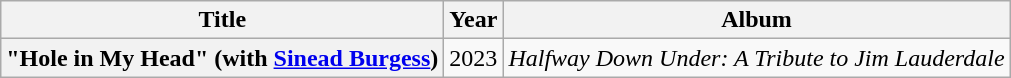<table class="wikitable plainrowheaders" style="text-align:center;" border="1">
<tr>
<th scope="col">Title</th>
<th scope="col">Year</th>
<th scope="col">Album</th>
</tr>
<tr>
<th scope="row">"Hole in My Head" (with <a href='#'>Sinead Burgess</a>)</th>
<td>2023</td>
<td><em>Halfway Down Under: A Tribute to Jim Lauderdale</em></td>
</tr>
</table>
